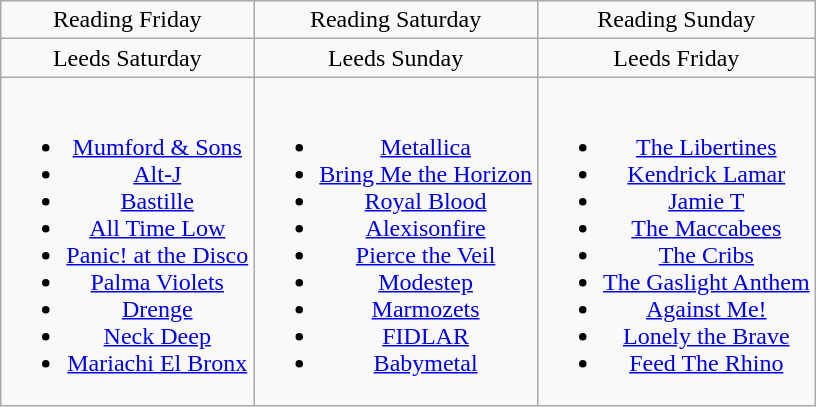<table class="wikitable" style="text-align:center;">
<tr>
<td>Reading Friday</td>
<td>Reading Saturday</td>
<td>Reading Sunday</td>
</tr>
<tr>
<td>Leeds Saturday</td>
<td>Leeds Sunday</td>
<td>Leeds Friday</td>
</tr>
<tr>
<td><br><ul><li><a href='#'>Mumford & Sons</a></li><li><a href='#'>Alt-J</a></li><li><a href='#'>Bastille</a></li><li><a href='#'>All Time Low</a></li><li><a href='#'>Panic! at the Disco</a></li><li><a href='#'>Palma Violets</a></li><li><a href='#'>Drenge</a></li><li><a href='#'>Neck Deep</a></li><li><a href='#'>Mariachi El Bronx</a></li></ul></td>
<td><br><ul><li><a href='#'>Metallica</a></li><li><a href='#'>Bring Me the Horizon</a></li><li><a href='#'>Royal Blood</a></li><li><a href='#'>Alexisonfire</a></li><li><a href='#'>Pierce the Veil</a></li><li><a href='#'>Modestep</a></li><li><a href='#'>Marmozets</a></li><li><a href='#'>FIDLAR</a></li><li><a href='#'>Babymetal</a></li></ul></td>
<td><br><ul><li><a href='#'>The Libertines</a></li><li><a href='#'>Kendrick Lamar</a></li><li><a href='#'>Jamie T</a></li><li><a href='#'>The Maccabees</a></li><li><a href='#'>The Cribs</a></li><li><a href='#'>The Gaslight Anthem</a></li><li><a href='#'>Against Me!</a></li><li><a href='#'>Lonely the Brave</a></li><li><a href='#'>Feed The Rhino</a></li></ul></td>
</tr>
</table>
